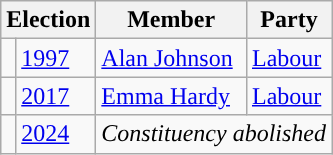<table class="wikitable">
<tr>
<th colspan="2">Election</th>
<th>Member</th>
<th>Party</th>
</tr>
<tr>
<td style="color:inherit;background-color: "></td>
<td><a href='#'>1997</a></td>
<td><a href='#'>Alan Johnson</a></td>
<td><a href='#'>Labour</a></td>
</tr>
<tr>
<td style="color:inherit;background-color: "></td>
<td><a href='#'>2017</a></td>
<td><a href='#'>Emma Hardy</a></td>
<td><a href='#'>Labour</a></td>
</tr>
<tr>
<td></td>
<td><a href='#'>2024</a></td>
<td colspan="2"><em>Constituency abolished</em></td>
</tr>
</table>
